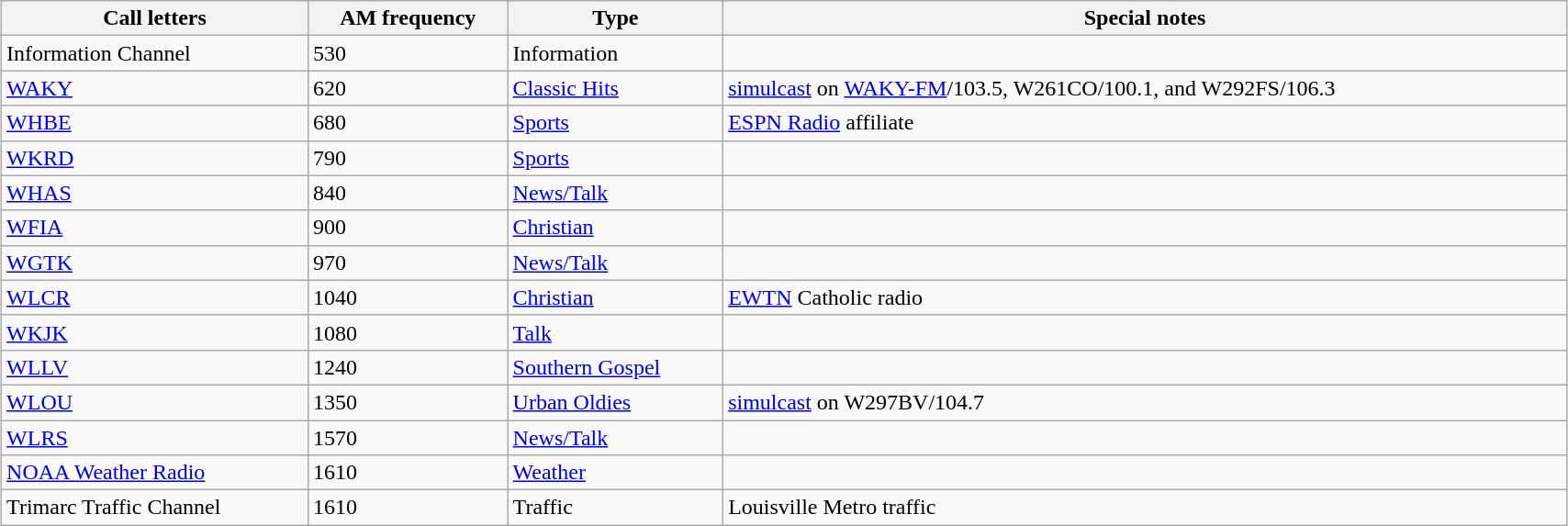<table class="wikitable" style="width:90%; margin:auto;">
<tr>
<th>Call letters</th>
<th>AM frequency</th>
<th>Type</th>
<th>Special notes</th>
</tr>
<tr>
<td>Information Channel</td>
<td>530</td>
<td>Information</td>
<td></td>
</tr>
<tr>
<td><a href='#'>WAKY</a></td>
<td>620</td>
<td><a href='#'>Classic Hits</a></td>
<td><a href='#'>simulcast</a> on <a href='#'>WAKY-FM</a>/103.5, W261CO/100.1, and W292FS/106.3</td>
</tr>
<tr>
<td><a href='#'>WHBE</a></td>
<td>680</td>
<td><a href='#'>Sports</a></td>
<td><a href='#'>ESPN Radio</a> affiliate</td>
</tr>
<tr>
<td><a href='#'>WKRD</a></td>
<td>790</td>
<td><a href='#'>Sports</a></td>
<td></td>
</tr>
<tr>
<td><a href='#'>WHAS</a></td>
<td>840</td>
<td><a href='#'>News/Talk</a></td>
<td></td>
</tr>
<tr>
<td><a href='#'>WFIA</a></td>
<td>900</td>
<td><a href='#'>Christian</a></td>
<td></td>
</tr>
<tr>
<td><a href='#'>WGTK</a></td>
<td>970</td>
<td><a href='#'>News/Talk</a></td>
<td></td>
</tr>
<tr>
<td><a href='#'>WLCR</a></td>
<td>1040</td>
<td><a href='#'>Christian</a></td>
<td><a href='#'>EWTN</a> Catholic radio</td>
</tr>
<tr>
<td><a href='#'>WKJK</a></td>
<td>1080</td>
<td><a href='#'>Talk</a></td>
<td></td>
</tr>
<tr>
<td><a href='#'>WLLV</a></td>
<td>1240</td>
<td><a href='#'>Southern Gospel</a></td>
<td></td>
</tr>
<tr>
<td><a href='#'>WLOU</a></td>
<td>1350</td>
<td><a href='#'>Urban Oldies</a></td>
<td><a href='#'>simulcast</a> on W297BV/104.7</td>
</tr>
<tr>
<td><a href='#'>WLRS</a></td>
<td>1570</td>
<td><a href='#'>News/Talk</a></td>
<td></td>
</tr>
<tr>
<td><a href='#'>NOAA Weather Radio</a></td>
<td>1610</td>
<td><a href='#'>Weather</a></td>
<td></td>
</tr>
<tr>
<td>Trimarc Traffic Channel</td>
<td>1610</td>
<td>Traffic</td>
<td>Louisville Metro traffic</td>
</tr>
</table>
